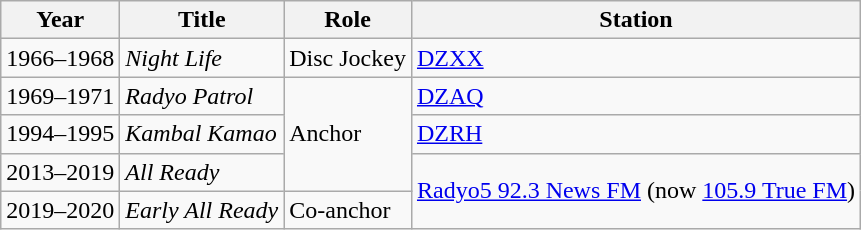<table class="wikitable">
<tr>
<th>Year</th>
<th>Title</th>
<th>Role</th>
<th>Station</th>
</tr>
<tr>
<td>1966–1968</td>
<td><em>Night Life</em></td>
<td>Disc Jockey</td>
<td><a href='#'>DZXX</a></td>
</tr>
<tr>
<td>1969–1971</td>
<td><em>Radyo Patrol</em></td>
<td rowspan="3">Anchor</td>
<td><a href='#'>DZAQ</a></td>
</tr>
<tr>
<td>1994–1995</td>
<td><em>Kambal Kamao</em></td>
<td><a href='#'>DZRH</a></td>
</tr>
<tr>
<td>2013–2019</td>
<td><em>All Ready</em></td>
<td rowspan="2"><a href='#'>Radyo5 92.3 News FM</a> (now <a href='#'>105.9 True FM</a>)</td>
</tr>
<tr>
<td>2019–2020</td>
<td><em>Early All Ready</em></td>
<td>Co-anchor</td>
</tr>
</table>
